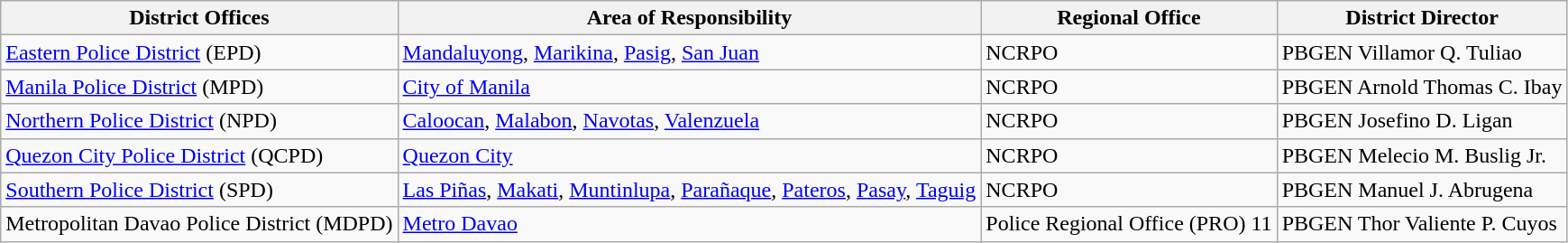<table class="wikitable">
<tr>
<th>District Offices</th>
<th>Area of Responsibility</th>
<th>Regional Office</th>
<th>District Director</th>
</tr>
<tr>
<td><a href='#'>Eastern Police District</a> (EPD)</td>
<td><a href='#'>Mandaluyong</a>, <a href='#'>Marikina</a>, <a href='#'>Pasig</a>, <a href='#'>San Juan</a></td>
<td>NCRPO</td>
<td>PBGEN Villamor Q. Tuliao</td>
</tr>
<tr>
<td><a href='#'>Manila Police District</a> (MPD)</td>
<td><a href='#'>City of Manila</a></td>
<td>NCRPO</td>
<td>PBGEN Arnold Thomas C. Ibay</td>
</tr>
<tr>
<td><a href='#'>Northern Police District</a> (NPD)</td>
<td><a href='#'>Caloocan</a>, <a href='#'>Malabon</a>, <a href='#'>Navotas</a>, <a href='#'>Valenzuela</a></td>
<td>NCRPO</td>
<td>PBGEN Josefino D. Ligan</td>
</tr>
<tr>
<td><a href='#'>Quezon City Police District</a> (QCPD)</td>
<td><a href='#'>Quezon City</a></td>
<td>NCRPO</td>
<td>PBGEN Melecio M. Buslig Jr.</td>
</tr>
<tr>
<td><a href='#'>Southern Police District</a> (SPD)</td>
<td><a href='#'>Las Piñas</a>, <a href='#'>Makati</a>, <a href='#'>Muntinlupa</a>, <a href='#'>Parañaque</a>, <a href='#'>Pateros</a>, <a href='#'>Pasay</a>, <a href='#'>Taguig</a></td>
<td>NCRPO</td>
<td>PBGEN Manuel J. Abrugena</td>
</tr>
<tr>
<td>Metropolitan Davao Police District (MDPD)</td>
<td><a href='#'>Metro Davao</a></td>
<td>Police Regional Office (PRO) 11</td>
<td>PBGEN Thor Valiente P. Cuyos</td>
</tr>
</table>
